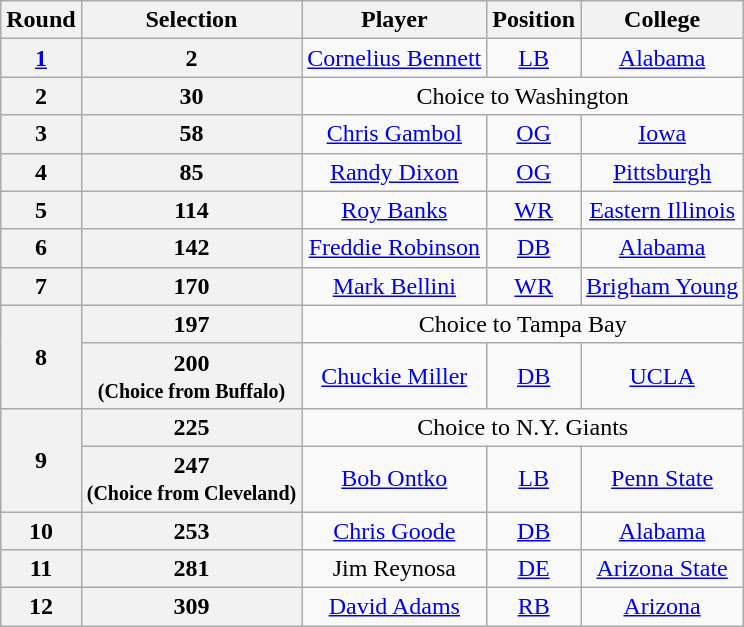<table class="wikitable" style="text-align:center">
<tr>
<th>Round</th>
<th>Selection</th>
<th>Player</th>
<th>Position</th>
<th>College</th>
</tr>
<tr>
<th><a href='#'>1</a></th>
<th>2</th>
<td><a href='#'>Cornelius Bennett</a></td>
<td><a href='#'>LB</a></td>
<td><a href='#'>Alabama</a></td>
</tr>
<tr>
<th>2</th>
<th>30</th>
<td colspan="3">Choice to Washington</td>
</tr>
<tr>
<th>3</th>
<th>58</th>
<td><a href='#'>Chris Gambol</a></td>
<td><a href='#'>OG</a></td>
<td><a href='#'>Iowa</a></td>
</tr>
<tr>
<th>4</th>
<th>85</th>
<td><a href='#'>Randy Dixon</a></td>
<td><a href='#'>OG</a></td>
<td><a href='#'>Pittsburgh</a></td>
</tr>
<tr>
<th>5</th>
<th>114</th>
<td><a href='#'>Roy Banks</a></td>
<td><a href='#'>WR</a></td>
<td><a href='#'>Eastern Illinois</a></td>
</tr>
<tr>
<th>6</th>
<th>142</th>
<td><a href='#'>Freddie Robinson</a></td>
<td><a href='#'>DB</a></td>
<td><a href='#'>Alabama</a></td>
</tr>
<tr>
<th>7</th>
<th>170</th>
<td><a href='#'>Mark Bellini</a></td>
<td><a href='#'>WR</a></td>
<td><a href='#'>Brigham Young</a></td>
</tr>
<tr>
<th rowspan="2">8</th>
<th>197</th>
<td colspan="3">Choice to Tampa Bay</td>
</tr>
<tr>
<th>200<br><small>(Choice from Buffalo)</small></th>
<td><a href='#'>Chuckie Miller</a></td>
<td><a href='#'>DB</a></td>
<td><a href='#'>UCLA</a></td>
</tr>
<tr>
<th rowspan="2">9</th>
<th>225</th>
<td colspan="3">Choice to N.Y. Giants</td>
</tr>
<tr>
<th>247<br><small>(Choice from Cleveland)</small></th>
<td><a href='#'>Bob Ontko</a></td>
<td><a href='#'>LB</a></td>
<td><a href='#'>Penn State</a></td>
</tr>
<tr>
<th>10</th>
<th>253</th>
<td><a href='#'>Chris Goode</a></td>
<td><a href='#'>DB</a></td>
<td><a href='#'>Alabama</a></td>
</tr>
<tr>
<th>11</th>
<th>281</th>
<td>Jim Reynosa</td>
<td><a href='#'>DE</a></td>
<td><a href='#'>Arizona State</a></td>
</tr>
<tr>
<th>12</th>
<th>309</th>
<td><a href='#'>David Adams</a></td>
<td><a href='#'>RB</a></td>
<td><a href='#'>Arizona</a></td>
</tr>
</table>
